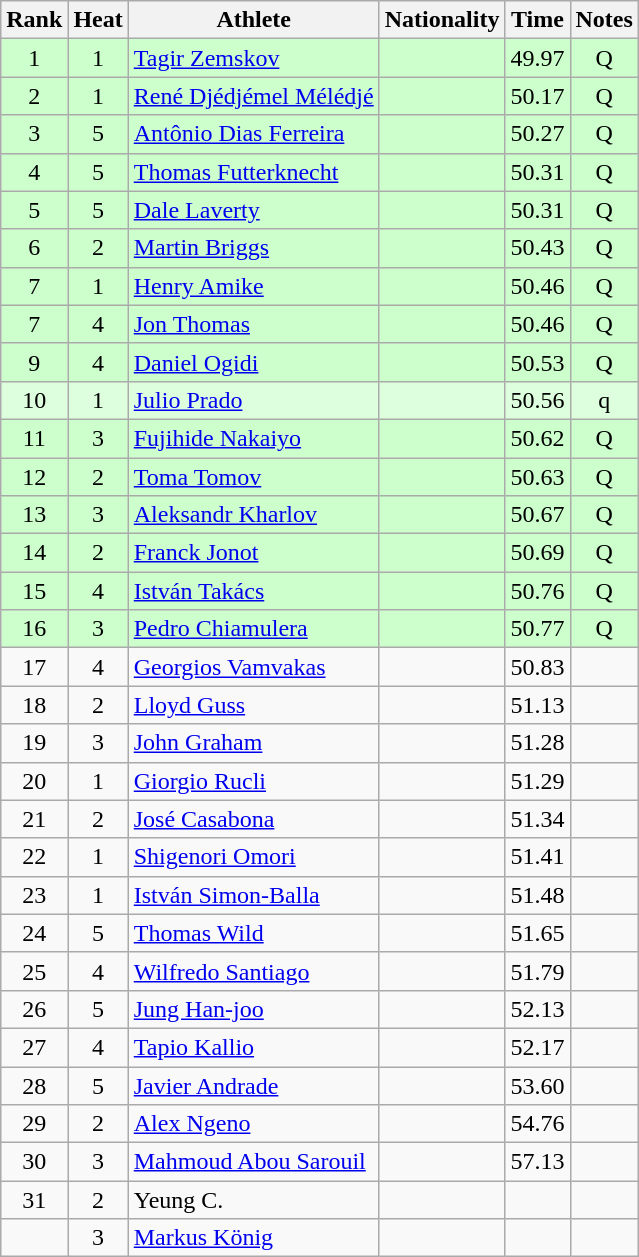<table class="wikitable sortable" style="text-align:center">
<tr>
<th>Rank</th>
<th>Heat</th>
<th>Athlete</th>
<th>Nationality</th>
<th>Time</th>
<th>Notes</th>
</tr>
<tr bgcolor=ccffcc>
<td>1</td>
<td>1</td>
<td align=left><a href='#'>Tagir Zemskov</a></td>
<td align=left></td>
<td>49.97</td>
<td>Q</td>
</tr>
<tr bgcolor=ccffcc>
<td>2</td>
<td>1</td>
<td align=left><a href='#'>René Djédjémel Mélédjé</a></td>
<td align=left></td>
<td>50.17</td>
<td>Q</td>
</tr>
<tr bgcolor=ccffcc>
<td>3</td>
<td>5</td>
<td align=left><a href='#'>Antônio Dias Ferreira</a></td>
<td align=left></td>
<td>50.27</td>
<td>Q</td>
</tr>
<tr bgcolor=ccffcc>
<td>4</td>
<td>5</td>
<td align=left><a href='#'>Thomas Futterknecht</a></td>
<td align=left></td>
<td>50.31</td>
<td>Q</td>
</tr>
<tr bgcolor=ccffcc>
<td>5</td>
<td>5</td>
<td align=left><a href='#'>Dale Laverty</a></td>
<td align=left></td>
<td>50.31</td>
<td>Q</td>
</tr>
<tr bgcolor=ccffcc>
<td>6</td>
<td>2</td>
<td align=left><a href='#'>Martin Briggs</a></td>
<td align=left></td>
<td>50.43</td>
<td>Q</td>
</tr>
<tr bgcolor=ccffcc>
<td>7</td>
<td>1</td>
<td align=left><a href='#'>Henry Amike</a></td>
<td align=left></td>
<td>50.46</td>
<td>Q</td>
</tr>
<tr bgcolor=ccffcc>
<td>7</td>
<td>4</td>
<td align=left><a href='#'>Jon Thomas</a></td>
<td align=left></td>
<td>50.46</td>
<td>Q</td>
</tr>
<tr bgcolor=ccffcc>
<td>9</td>
<td>4</td>
<td align=left><a href='#'>Daniel Ogidi</a></td>
<td align=left></td>
<td>50.53</td>
<td>Q</td>
</tr>
<tr bgcolor=ddffdd>
<td>10</td>
<td>1</td>
<td align=left><a href='#'>Julio Prado</a></td>
<td align=left></td>
<td>50.56</td>
<td>q</td>
</tr>
<tr bgcolor=ccffcc>
<td>11</td>
<td>3</td>
<td align=left><a href='#'>Fujihide Nakaiyo</a></td>
<td align=left></td>
<td>50.62</td>
<td>Q</td>
</tr>
<tr bgcolor=ccffcc>
<td>12</td>
<td>2</td>
<td align=left><a href='#'>Toma Tomov</a></td>
<td align=left></td>
<td>50.63</td>
<td>Q</td>
</tr>
<tr bgcolor=ccffcc>
<td>13</td>
<td>3</td>
<td align=left><a href='#'>Aleksandr Kharlov</a></td>
<td align=left></td>
<td>50.67</td>
<td>Q</td>
</tr>
<tr bgcolor=ccffcc>
<td>14</td>
<td>2</td>
<td align=left><a href='#'>Franck Jonot</a></td>
<td align=left></td>
<td>50.69</td>
<td>Q</td>
</tr>
<tr bgcolor=ccffcc>
<td>15</td>
<td>4</td>
<td align=left><a href='#'>István Takács</a></td>
<td align=left></td>
<td>50.76</td>
<td>Q</td>
</tr>
<tr bgcolor=ccffcc>
<td>16</td>
<td>3</td>
<td align=left><a href='#'>Pedro Chiamulera</a></td>
<td align=left></td>
<td>50.77</td>
<td>Q</td>
</tr>
<tr>
<td>17</td>
<td>4</td>
<td align=left><a href='#'>Georgios Vamvakas</a></td>
<td align=left></td>
<td>50.83</td>
<td></td>
</tr>
<tr>
<td>18</td>
<td>2</td>
<td align=left><a href='#'>Lloyd Guss</a></td>
<td align=left></td>
<td>51.13</td>
<td></td>
</tr>
<tr>
<td>19</td>
<td>3</td>
<td align=left><a href='#'>John Graham</a></td>
<td align=left></td>
<td>51.28</td>
<td></td>
</tr>
<tr>
<td>20</td>
<td>1</td>
<td align=left><a href='#'>Giorgio Rucli</a></td>
<td align=left></td>
<td>51.29</td>
<td></td>
</tr>
<tr>
<td>21</td>
<td>2</td>
<td align=left><a href='#'>José Casabona</a></td>
<td align=left></td>
<td>51.34</td>
<td></td>
</tr>
<tr>
<td>22</td>
<td>1</td>
<td align=left><a href='#'>Shigenori Omori</a></td>
<td align=left></td>
<td>51.41</td>
<td></td>
</tr>
<tr>
<td>23</td>
<td>1</td>
<td align=left><a href='#'>István Simon-Balla</a></td>
<td align=left></td>
<td>51.48</td>
<td></td>
</tr>
<tr>
<td>24</td>
<td>5</td>
<td align=left><a href='#'>Thomas Wild</a></td>
<td align=left></td>
<td>51.65</td>
<td></td>
</tr>
<tr>
<td>25</td>
<td>4</td>
<td align=left><a href='#'>Wilfredo Santiago</a></td>
<td align=left></td>
<td>51.79</td>
<td></td>
</tr>
<tr>
<td>26</td>
<td>5</td>
<td align=left><a href='#'>Jung Han-joo</a></td>
<td align=left></td>
<td>52.13</td>
<td></td>
</tr>
<tr>
<td>27</td>
<td>4</td>
<td align=left><a href='#'>Tapio Kallio</a></td>
<td align=left></td>
<td>52.17</td>
<td></td>
</tr>
<tr>
<td>28</td>
<td>5</td>
<td align=left><a href='#'>Javier Andrade</a></td>
<td align=left></td>
<td>53.60</td>
<td></td>
</tr>
<tr>
<td>29</td>
<td>2</td>
<td align=left><a href='#'>Alex Ngeno</a></td>
<td align=left></td>
<td>54.76</td>
<td></td>
</tr>
<tr>
<td>30</td>
<td>3</td>
<td align=left><a href='#'>Mahmoud Abou Sarouil</a></td>
<td align=left></td>
<td>57.13</td>
<td></td>
</tr>
<tr>
<td>31</td>
<td>2</td>
<td align=left>Yeung C.</td>
<td align=left></td>
<td></td>
<td></td>
</tr>
<tr>
<td></td>
<td>3</td>
<td align=left><a href='#'>Markus König</a></td>
<td align=left></td>
<td></td>
<td></td>
</tr>
</table>
